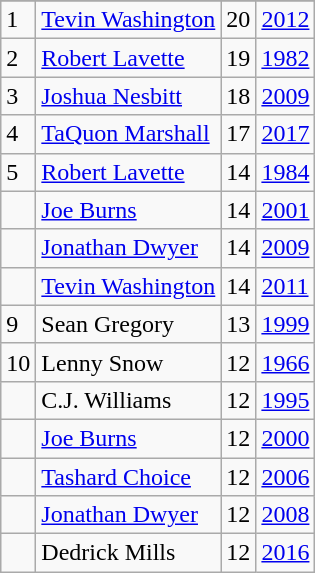<table class="wikitable">
<tr>
</tr>
<tr>
<td>1</td>
<td><a href='#'>Tevin Washington</a></td>
<td>20</td>
<td><a href='#'>2012</a></td>
</tr>
<tr>
<td>2</td>
<td><a href='#'>Robert Lavette</a></td>
<td>19</td>
<td><a href='#'>1982</a></td>
</tr>
<tr>
<td>3</td>
<td><a href='#'>Joshua Nesbitt</a></td>
<td>18</td>
<td><a href='#'>2009</a></td>
</tr>
<tr>
<td>4</td>
<td><a href='#'>TaQuon Marshall</a></td>
<td>17</td>
<td><a href='#'>2017</a></td>
</tr>
<tr>
<td>5</td>
<td><a href='#'>Robert Lavette</a></td>
<td>14</td>
<td><a href='#'>1984</a></td>
</tr>
<tr>
<td></td>
<td><a href='#'>Joe Burns</a></td>
<td>14</td>
<td><a href='#'>2001</a></td>
</tr>
<tr>
<td></td>
<td><a href='#'>Jonathan Dwyer</a></td>
<td>14</td>
<td><a href='#'>2009</a></td>
</tr>
<tr>
<td></td>
<td><a href='#'>Tevin Washington</a></td>
<td>14</td>
<td><a href='#'>2011</a></td>
</tr>
<tr>
<td>9</td>
<td>Sean Gregory</td>
<td>13</td>
<td><a href='#'>1999</a></td>
</tr>
<tr>
<td>10</td>
<td>Lenny Snow</td>
<td>12</td>
<td><a href='#'>1966</a></td>
</tr>
<tr>
<td></td>
<td>C.J. Williams</td>
<td>12</td>
<td><a href='#'>1995</a></td>
</tr>
<tr>
<td></td>
<td><a href='#'>Joe Burns</a></td>
<td>12</td>
<td><a href='#'>2000</a></td>
</tr>
<tr>
<td></td>
<td><a href='#'>Tashard Choice</a></td>
<td>12</td>
<td><a href='#'>2006</a></td>
</tr>
<tr>
<td></td>
<td><a href='#'>Jonathan Dwyer</a></td>
<td>12</td>
<td><a href='#'>2008</a></td>
</tr>
<tr>
<td></td>
<td>Dedrick Mills</td>
<td>12</td>
<td><a href='#'>2016</a></td>
</tr>
</table>
